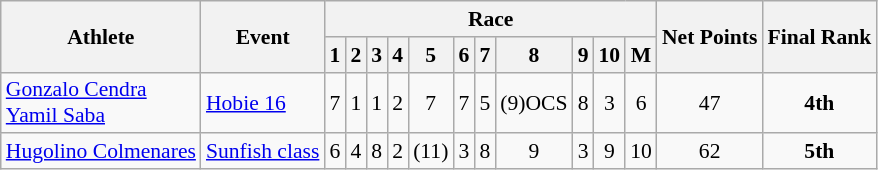<table class="wikitable" style="font-size:90%;">
<tr>
<th rowspan=2>Athlete</th>
<th rowspan=2>Event</th>
<th colspan=11>Race</th>
<th rowspan=2>Net Points</th>
<th rowspan=2>Final Rank</th>
</tr>
<tr>
<th>1</th>
<th>2</th>
<th>3</th>
<th>4</th>
<th>5</th>
<th>6</th>
<th>7</th>
<th>8</th>
<th>9</th>
<th>10</th>
<th>M</th>
</tr>
<tr align=center>
<td align=left><a href='#'>Gonzalo Cendra</a><br><a href='#'>Yamil Saba</a></td>
<td align=left><a href='#'>Hobie 16</a></td>
<td align=center>7</td>
<td align=center>1</td>
<td align=center>1</td>
<td align=center>2</td>
<td align=center>7</td>
<td align=center>7</td>
<td align=center>5</td>
<td align=center>(9)OCS</td>
<td align=center>8</td>
<td align=center>3</td>
<td align=center>6</td>
<td align=center>47</td>
<td align=center><strong>4th</strong></td>
</tr>
<tr align=center>
<td align=left><a href='#'>Hugolino Colmenares</a></td>
<td align=left><a href='#'>Sunfish class</a></td>
<td align=center>6</td>
<td align=center>4</td>
<td align=center>8</td>
<td align=center>2</td>
<td align=center>(11)</td>
<td align=center>3</td>
<td align=center>8</td>
<td align=center>9</td>
<td align=center>3</td>
<td align=center>9</td>
<td align=center>10</td>
<td align=center>62</td>
<td align=center><strong>5th</strong></td>
</tr>
</table>
